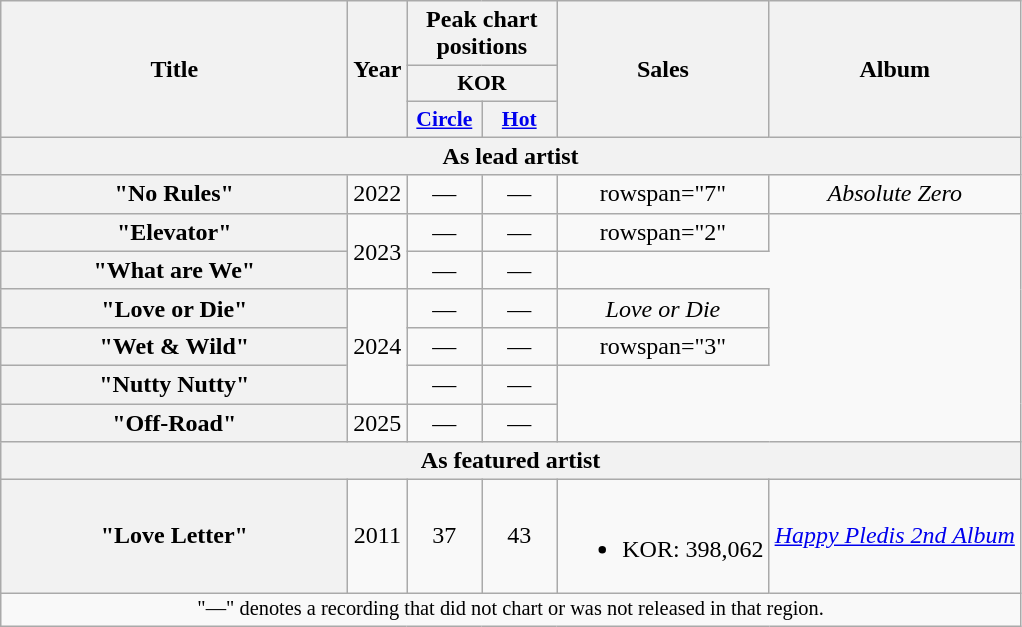<table class="wikitable plainrowheaders" style="text-align:center;">
<tr>
<th scope="col" rowspan="3" style="width:14em;">Title</th>
<th scope="col" rowspan="3">Year</th>
<th scope="col" colspan="2">Peak chart<br>positions</th>
<th scope="col" rowspan="3">Sales</th>
<th scope="col" rowspan="3">Album</th>
</tr>
<tr>
<th scope="col" colspan="2" style="font-size:90%">KOR</th>
</tr>
<tr>
<th scope="col" style="width:3em;font-size:90%;"><a href='#'>Circle</a><br></th>
<th scope="col" style="width:3em;font-size:90%;"><a href='#'>Hot</a><br></th>
</tr>
<tr>
<th colspan="6">As lead artist</th>
</tr>
<tr>
<th scope="row">"No Rules"</th>
<td>2022</td>
<td>—</td>
<td>—</td>
<td>rowspan="7" </td>
<td><em>Absolute Zero</em></td>
</tr>
<tr>
<th scope="row">"Elevator"</th>
<td rowspan="2">2023</td>
<td>—</td>
<td>—</td>
<td>rowspan="2" </td>
</tr>
<tr>
<th scope="row">"What are We"<br></th>
<td>—</td>
<td>—</td>
</tr>
<tr>
<th scope="row">"Love or Die"<br></th>
<td rowspan="3">2024</td>
<td>—</td>
<td>—</td>
<td><em>Love or Die</em></td>
</tr>
<tr>
<th scope="row">"Wet & Wild"</th>
<td>—</td>
<td>—</td>
<td>rowspan="3" </td>
</tr>
<tr>
<th scope="row">"Nutty Nutty"<br></th>
<td>—</td>
<td>—</td>
</tr>
<tr>
<th scope="row">"Off-Road"</th>
<td>2025</td>
<td>—</td>
<td>—</td>
</tr>
<tr>
<th colspan="6">As featured artist</th>
</tr>
<tr>
<th scope="row">"Love Letter"<br></th>
<td>2011</td>
<td>37</td>
<td>43</td>
<td><br><ul><li>KOR: 398,062</li></ul></td>
<td><em><a href='#'>Happy Pledis 2nd Album</a></em></td>
</tr>
<tr>
<td colspan="6" style="font-size:85%">"—" denotes a recording that did not chart or was not released in that region.</td>
</tr>
</table>
